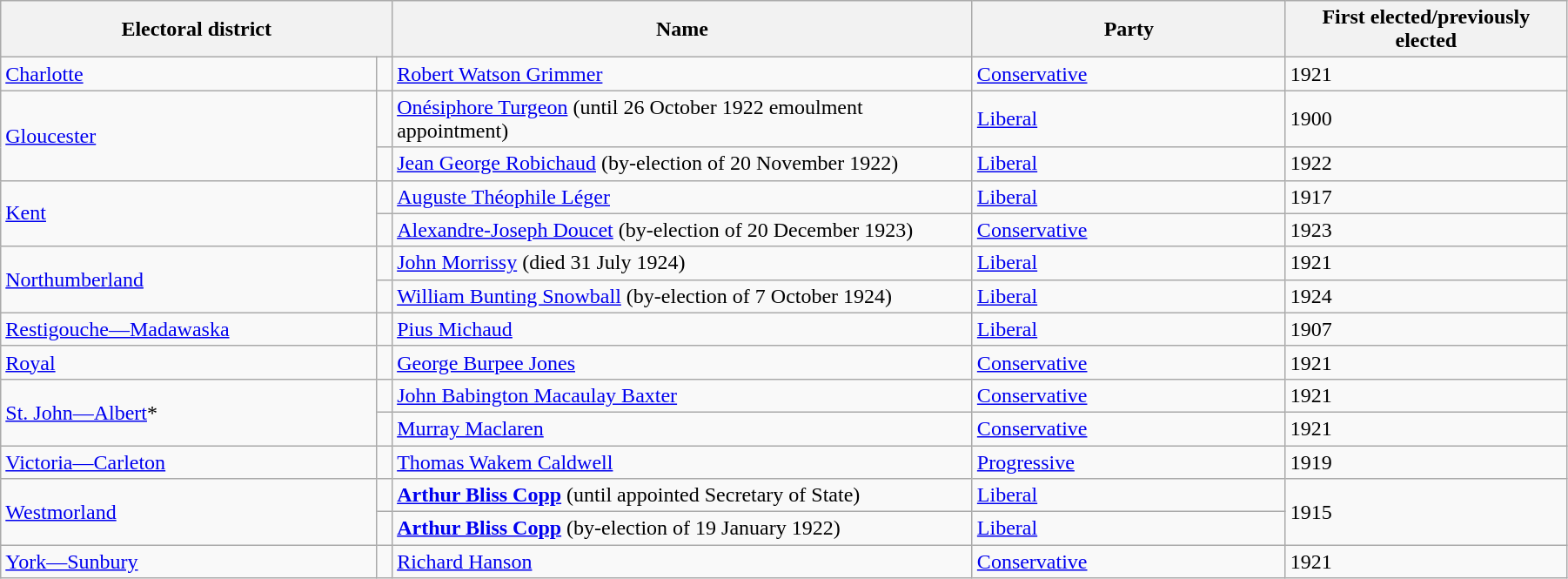<table class="wikitable" width=95%>
<tr>
<th colspan=2 width=25%>Electoral district</th>
<th>Name</th>
<th width=20%>Party</th>
<th>First elected/previously elected</th>
</tr>
<tr>
<td width=24%><a href='#'>Charlotte</a></td>
<td></td>
<td><a href='#'>Robert Watson Grimmer</a></td>
<td><a href='#'>Conservative</a></td>
<td>1921</td>
</tr>
<tr>
<td rowspan=2><a href='#'>Gloucester</a></td>
<td></td>
<td><a href='#'>Onésiphore Turgeon</a> (until 26 October 1922 emoulment appointment)</td>
<td><a href='#'>Liberal</a></td>
<td>1900</td>
</tr>
<tr>
<td></td>
<td><a href='#'>Jean George Robichaud</a> (by-election of 20 November 1922)</td>
<td><a href='#'>Liberal</a></td>
<td>1922</td>
</tr>
<tr>
<td rowspan=2><a href='#'>Kent</a></td>
<td></td>
<td><a href='#'>Auguste Théophile Léger</a></td>
<td><a href='#'>Liberal</a></td>
<td>1917</td>
</tr>
<tr>
<td></td>
<td><a href='#'>Alexandre-Joseph Doucet</a> (by-election of 20 December 1923)</td>
<td><a href='#'>Conservative</a></td>
<td>1923</td>
</tr>
<tr>
<td rowspan=2><a href='#'>Northumberland</a></td>
<td></td>
<td><a href='#'>John Morrissy</a> (died 31 July 1924)</td>
<td><a href='#'>Liberal</a></td>
<td>1921</td>
</tr>
<tr>
<td></td>
<td><a href='#'>William Bunting Snowball</a> (by-election of 7 October 1924)</td>
<td><a href='#'>Liberal</a></td>
<td>1924</td>
</tr>
<tr>
<td><a href='#'>Restigouche—Madawaska</a></td>
<td></td>
<td><a href='#'>Pius Michaud</a></td>
<td><a href='#'>Liberal</a></td>
<td>1907</td>
</tr>
<tr>
<td><a href='#'>Royal</a></td>
<td></td>
<td><a href='#'>George Burpee Jones</a></td>
<td><a href='#'>Conservative</a></td>
<td>1921</td>
</tr>
<tr>
<td rowspan=2><a href='#'>St. John—Albert</a>*</td>
<td></td>
<td><a href='#'>John Babington Macaulay Baxter</a></td>
<td><a href='#'>Conservative</a></td>
<td>1921</td>
</tr>
<tr>
<td></td>
<td><a href='#'>Murray Maclaren</a></td>
<td><a href='#'>Conservative</a></td>
<td>1921</td>
</tr>
<tr>
<td><a href='#'>Victoria—Carleton</a></td>
<td></td>
<td><a href='#'>Thomas Wakem Caldwell</a></td>
<td><a href='#'>Progressive</a></td>
<td>1919</td>
</tr>
<tr>
<td rowspan=2><a href='#'>Westmorland</a></td>
<td></td>
<td><strong><a href='#'>Arthur Bliss Copp</a></strong> (until appointed Secretary of State)</td>
<td><a href='#'>Liberal</a></td>
<td rowspan=2>1915</td>
</tr>
<tr>
<td></td>
<td><strong><a href='#'>Arthur Bliss Copp</a></strong> (by-election of 19 January 1922)</td>
<td><a href='#'>Liberal</a></td>
</tr>
<tr>
<td><a href='#'>York—Sunbury</a></td>
<td></td>
<td><a href='#'>Richard Hanson</a></td>
<td><a href='#'>Conservative</a></td>
<td>1921</td>
</tr>
</table>
